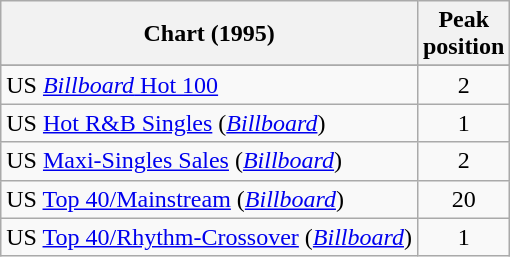<table class="wikitable sortable">
<tr>
<th>Chart (1995)</th>
<th>Peak<br>position</th>
</tr>
<tr>
</tr>
<tr>
</tr>
<tr>
</tr>
<tr>
</tr>
<tr>
</tr>
<tr>
<td>US <a href='#'><em>Billboard</em> Hot 100</a></td>
<td align="center">2</td>
</tr>
<tr>
<td>US <a href='#'>Hot R&B Singles</a> (<em><a href='#'>Billboard</a></em>)</td>
<td align="center">1</td>
</tr>
<tr>
<td>US <a href='#'>Maxi-Singles Sales</a> (<em><a href='#'>Billboard</a></em>)</td>
<td align="center">2</td>
</tr>
<tr>
<td>US <a href='#'>Top 40/Mainstream</a> (<em><a href='#'>Billboard</a></em>)</td>
<td align="center">20</td>
</tr>
<tr>
<td>US <a href='#'>Top 40/Rhythm-Crossover</a> (<em><a href='#'>Billboard</a></em>)</td>
<td align="center">1</td>
</tr>
</table>
